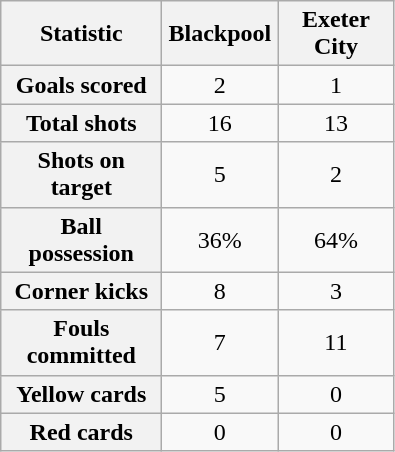<table class="wikitable plainrowheaders" style="text-align:center">
<tr>
<th scope="col" style="width:100px">Statistic</th>
<th scope="col" style="width:70px">Blackpool</th>
<th scope="col" style="width:70px">Exeter City</th>
</tr>
<tr>
<th scope=row>Goals scored</th>
<td>2</td>
<td>1</td>
</tr>
<tr>
<th scope=row>Total shots</th>
<td>16</td>
<td>13</td>
</tr>
<tr>
<th scope=row>Shots on target</th>
<td>5</td>
<td>2</td>
</tr>
<tr>
<th scope=row>Ball possession</th>
<td>36%</td>
<td>64%</td>
</tr>
<tr>
<th scope=row>Corner kicks</th>
<td>8</td>
<td>3</td>
</tr>
<tr>
<th scope=row>Fouls committed</th>
<td>7</td>
<td>11</td>
</tr>
<tr>
<th scope=row>Yellow cards</th>
<td>5</td>
<td>0</td>
</tr>
<tr>
<th scope=row>Red cards</th>
<td>0</td>
<td>0</td>
</tr>
</table>
